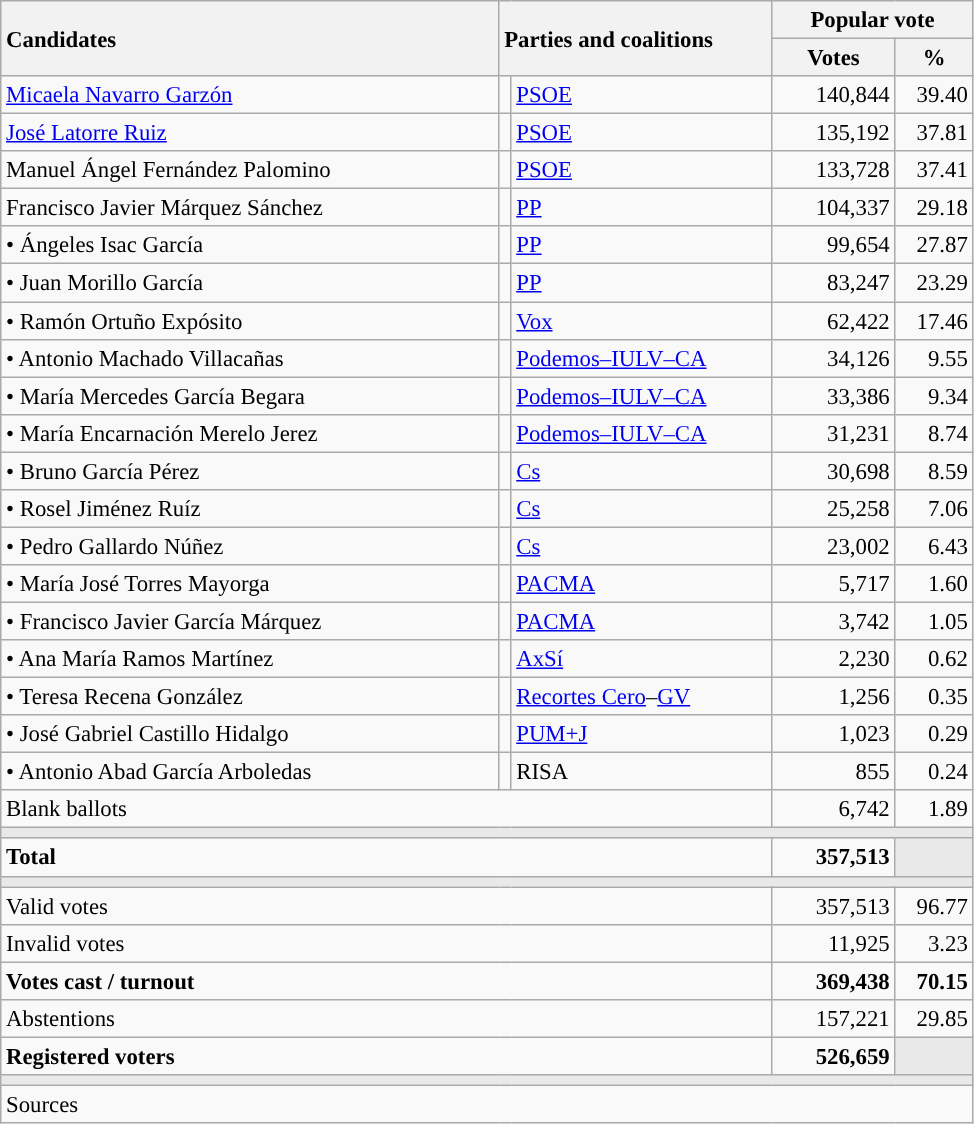<table class="wikitable" style="text-align:right; font-size:95%;">
<tr>
<th style="text-align:left;" rowspan="2" width="325">Candidates</th>
<th style="text-align:left;" rowspan="2" colspan="2" width="175">Parties and coalitions</th>
<th colspan="2">Popular vote</th>
</tr>
<tr>
<th width="75">Votes</th>
<th width="45">%</th>
</tr>
<tr>
<td align="left"> <a href='#'>Micaela Navarro Garzón</a></td>
<td width="1" style="color:inherit;background:"></td>
<td align="left"><a href='#'>PSOE</a></td>
<td>140,844</td>
<td>39.40</td>
</tr>
<tr>
<td align="left"> <a href='#'>José Latorre Ruiz</a></td>
<td style="color:inherit;background:"></td>
<td align="left"><a href='#'>PSOE</a></td>
<td>135,192</td>
<td>37.81</td>
</tr>
<tr>
<td align="left"> Manuel Ángel Fernández Palomino</td>
<td style="color:inherit;background:"></td>
<td align="left"><a href='#'>PSOE</a></td>
<td>133,728</td>
<td>37.41</td>
</tr>
<tr>
<td align="left"> Francisco Javier Márquez Sánchez</td>
<td style="color:inherit;background:"></td>
<td align="left"><a href='#'>PP</a></td>
<td>104,337</td>
<td>29.18</td>
</tr>
<tr>
<td align="left">• Ángeles Isac García</td>
<td style="color:inherit;background:"></td>
<td align="left"><a href='#'>PP</a></td>
<td>99,654</td>
<td>27.87</td>
</tr>
<tr>
<td align="left">• Juan Morillo García</td>
<td style="color:inherit;background:"></td>
<td align="left"><a href='#'>PP</a></td>
<td>83,247</td>
<td>23.29</td>
</tr>
<tr>
<td align="left">• Ramón Ortuño Expósito</td>
<td style="color:inherit;background:"></td>
<td align="left"><a href='#'>Vox</a></td>
<td>62,422</td>
<td>17.46</td>
</tr>
<tr>
<td align="left">• Antonio Machado Villacañas</td>
<td style="color:inherit;background:"></td>
<td align="left"><a href='#'>Podemos–IULV–CA</a></td>
<td>34,126</td>
<td>9.55</td>
</tr>
<tr>
<td align="left">• María Mercedes García Begara</td>
<td style="color:inherit;background:"></td>
<td align="left"><a href='#'>Podemos–IULV–CA</a></td>
<td>33,386</td>
<td>9.34</td>
</tr>
<tr>
<td align="left">• María Encarnación Merelo Jerez</td>
<td style="color:inherit;background:"></td>
<td align="left"><a href='#'>Podemos–IULV–CA</a></td>
<td>31,231</td>
<td>8.74</td>
</tr>
<tr>
<td align="left">• Bruno García Pérez</td>
<td style="color:inherit;background:"></td>
<td align="left"><a href='#'>Cs</a></td>
<td>30,698</td>
<td>8.59</td>
</tr>
<tr>
<td align="left">• Rosel Jiménez Ruíz</td>
<td style="color:inherit;background:"></td>
<td align="left"><a href='#'>Cs</a></td>
<td>25,258</td>
<td>7.06</td>
</tr>
<tr>
<td align="left">• Pedro Gallardo Núñez</td>
<td style="color:inherit;background:"></td>
<td align="left"><a href='#'>Cs</a></td>
<td>23,002</td>
<td>6.43</td>
</tr>
<tr>
<td align="left">• María José Torres Mayorga</td>
<td style="color:inherit;background:"></td>
<td align="left"><a href='#'>PACMA</a></td>
<td>5,717</td>
<td>1.60</td>
</tr>
<tr>
<td align="left">• Francisco Javier García Márquez</td>
<td style="color:inherit;background:"></td>
<td align="left"><a href='#'>PACMA</a></td>
<td>3,742</td>
<td>1.05</td>
</tr>
<tr>
<td align="left">• Ana María Ramos Martínez</td>
<td style="color:inherit;background:"></td>
<td align="left"><a href='#'>AxSí</a></td>
<td>2,230</td>
<td>0.62</td>
</tr>
<tr>
<td align="left">• Teresa Recena González</td>
<td style="color:inherit;background:"></td>
<td align="left"><a href='#'>Recortes Cero</a>–<a href='#'>GV</a></td>
<td>1,256</td>
<td>0.35</td>
</tr>
<tr>
<td align="left">• José Gabriel Castillo Hidalgo</td>
<td style="color:inherit;background:"></td>
<td align="left"><a href='#'>PUM+J</a></td>
<td>1,023</td>
<td>0.29</td>
</tr>
<tr>
<td align="left">• Antonio Abad García Arboledas</td>
<td style="color:inherit;background:"></td>
<td align="left">RISA</td>
<td>855</td>
<td>0.24</td>
</tr>
<tr>
<td align="left" colspan="3">Blank ballots</td>
<td>6,742</td>
<td>1.89</td>
</tr>
<tr>
<td colspan="5" bgcolor="#E9E9E9"></td>
</tr>
<tr style="font-weight:bold;">
<td align="left" colspan="3">Total</td>
<td>357,513</td>
<td bgcolor="#E9E9E9"></td>
</tr>
<tr>
<td colspan="5" bgcolor="#E9E9E9"></td>
</tr>
<tr>
<td align="left" colspan="3">Valid votes</td>
<td>357,513</td>
<td>96.77</td>
</tr>
<tr>
<td align="left" colspan="3">Invalid votes</td>
<td>11,925</td>
<td>3.23</td>
</tr>
<tr style="font-weight:bold;">
<td align="left" colspan="3">Votes cast / turnout</td>
<td>369,438</td>
<td>70.15</td>
</tr>
<tr>
<td align="left" colspan="3">Abstentions</td>
<td>157,221</td>
<td>29.85</td>
</tr>
<tr style="font-weight:bold;">
<td align="left" colspan="3">Registered voters</td>
<td>526,659</td>
<td bgcolor="#E9E9E9"></td>
</tr>
<tr>
<td colspan="5" bgcolor="#E9E9E9"></td>
</tr>
<tr>
<td align="left" colspan="5">Sources</td>
</tr>
</table>
